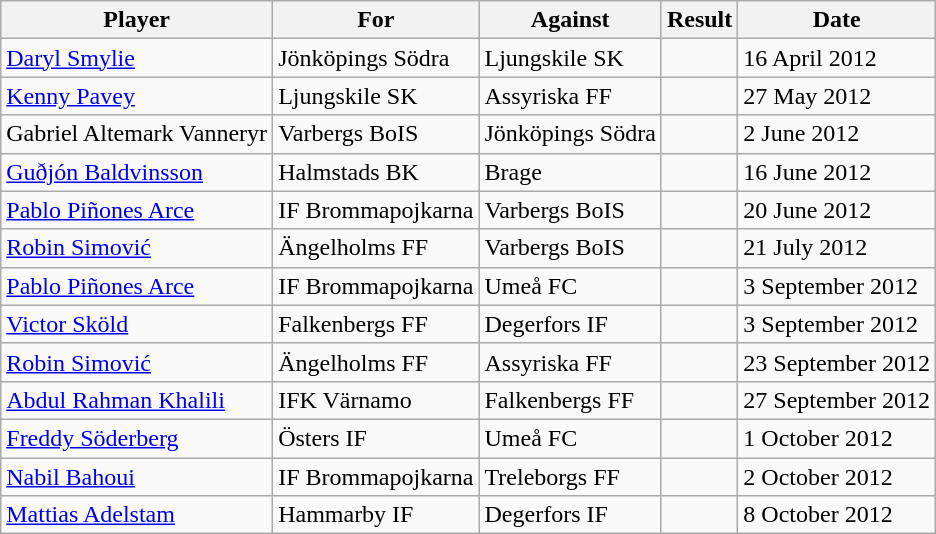<table class="wikitable sortable">
<tr>
<th>Player</th>
<th>For</th>
<th>Against</th>
<th align=center>Result</th>
<th>Date</th>
</tr>
<tr>
<td> <a href='#'>Daryl Smylie</a></td>
<td>Jönköpings Södra</td>
<td>Ljungskile SK</td>
<td align=center></td>
<td>16 April 2012</td>
</tr>
<tr>
<td> <a href='#'>Kenny Pavey</a></td>
<td>Ljungskile SK</td>
<td>Assyriska FF</td>
<td align=center></td>
<td>27 May 2012</td>
</tr>
<tr>
<td> Gabriel Altemark Vanneryr</td>
<td>Varbergs BoIS</td>
<td>Jönköpings Södra</td>
<td align=center></td>
<td>2 June 2012</td>
</tr>
<tr>
<td> <a href='#'>Guðjón Baldvinsson</a></td>
<td>Halmstads BK</td>
<td>Brage</td>
<td align=center></td>
<td>16 June 2012</td>
</tr>
<tr>
<td> <a href='#'>Pablo Piñones Arce</a></td>
<td>IF Brommapojkarna</td>
<td>Varbergs BoIS</td>
<td align=center></td>
<td>20 June 2012</td>
</tr>
<tr>
<td> <a href='#'>Robin Simović</a></td>
<td>Ängelholms FF</td>
<td>Varbergs BoIS</td>
<td align=center></td>
<td>21 July 2012</td>
</tr>
<tr>
<td> <a href='#'>Pablo Piñones Arce</a></td>
<td>IF Brommapojkarna</td>
<td>Umeå FC</td>
<td align=center></td>
<td>3 September 2012</td>
</tr>
<tr>
<td> <a href='#'>Victor Sköld</a></td>
<td>Falkenbergs FF</td>
<td>Degerfors IF</td>
<td align=center></td>
<td>3 September 2012</td>
</tr>
<tr>
<td> <a href='#'>Robin Simović</a></td>
<td>Ängelholms FF</td>
<td>Assyriska FF</td>
<td align=center></td>
<td>23 September 2012</td>
</tr>
<tr>
<td> <a href='#'>Abdul Rahman Khalili</a></td>
<td>IFK Värnamo</td>
<td>Falkenbergs FF</td>
<td align=center></td>
<td>27 September 2012</td>
</tr>
<tr>
<td> <a href='#'>Freddy Söderberg</a></td>
<td>Östers IF</td>
<td>Umeå FC</td>
<td align=center></td>
<td>1 October 2012</td>
</tr>
<tr>
<td> <a href='#'>Nabil Bahoui</a></td>
<td>IF Brommapojkarna</td>
<td>Treleborgs FF</td>
<td align=center></td>
<td>2 October 2012</td>
</tr>
<tr>
<td> <a href='#'>Mattias Adelstam</a></td>
<td>Hammarby IF</td>
<td>Degerfors IF</td>
<td align=center></td>
<td>8 October 2012</td>
</tr>
</table>
